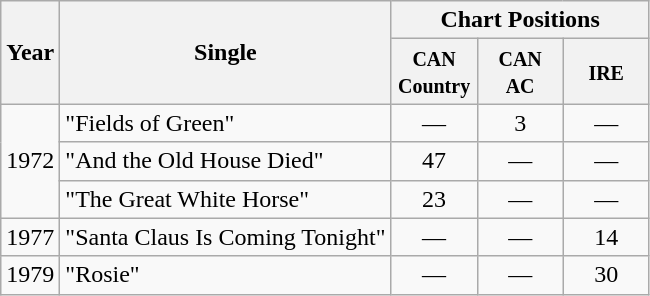<table class="wikitable">
<tr>
<th rowspan="2">Year</th>
<th rowspan="2">Single</th>
<th colspan="3">Chart Positions</th>
</tr>
<tr>
<th width="50"><small>CAN Country</small></th>
<th width="50"><small>CAN AC</small></th>
<th width="50"><small>IRE</small></th>
</tr>
<tr>
<td rowspan="3">1972</td>
<td>"Fields of Green"</td>
<td align="center">—</td>
<td align="center">3</td>
<td align="center">—</td>
</tr>
<tr>
<td>"And the Old House Died"</td>
<td align="center">47</td>
<td align="center">—</td>
<td align="center">—</td>
</tr>
<tr>
<td>"The Great White Horse"</td>
<td align="center">23</td>
<td align="center">—</td>
<td align="center">—</td>
</tr>
<tr>
<td>1977</td>
<td>"Santa Claus Is Coming Tonight"</td>
<td align="center">—</td>
<td align="center">—</td>
<td align="center">14</td>
</tr>
<tr>
<td>1979</td>
<td>"Rosie"</td>
<td align="center">—</td>
<td align="center">—</td>
<td align="center">30</td>
</tr>
</table>
